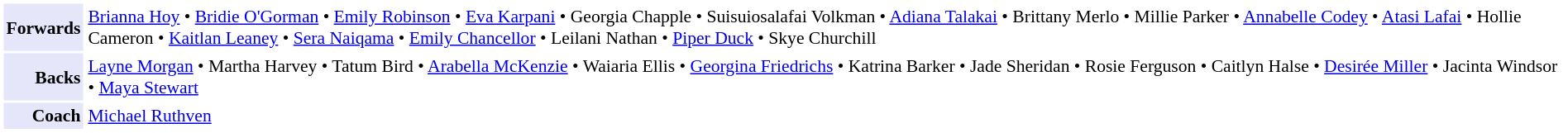<table cellpadding="2" style="border: 1px solid white; font-size:90%;">
<tr>
<td style="text-align:right;" bgcolor="lavender"><strong>Forwards</strong></td>
<td style="text-align:left;"><a href='#'>Brianna Hoy</a> • <a href='#'>Bridie O'Gorman</a> • <a href='#'>Emily Robinson</a> • <a href='#'>Eva Karpani</a> • Georgia Chapple • Suisuiosalafai Volkman • <a href='#'>Adiana Talakai</a> • Brittany Merlo • Millie Parker • <a href='#'>Annabelle Codey</a> • <a href='#'>Atasi Lafai</a> • Hollie Cameron • <a href='#'>Kaitlan Leaney</a> • <a href='#'>Sera Naiqama</a> • <a href='#'>Emily Chancellor</a> • Leilani Nathan • <a href='#'>Piper Duck</a> • Skye Churchill</td>
</tr>
<tr>
<td style="text-align:right;" bgcolor="lavender"><strong>Backs</strong></td>
<td style="text-align:left;"><a href='#'>Layne Morgan</a> • Martha Harvey • Tatum Bird • <a href='#'>Arabella McKenzie</a> • Waiaria Ellis • <a href='#'>Georgina Friedrichs</a> • Katrina Barker • Jade Sheridan • Rosie Ferguson • Caitlyn Halse • <a href='#'>Desirée Miller</a> • Jacinta Windsor • <a href='#'>Maya Stewart</a></td>
</tr>
<tr>
<td style="text-align:right;" bgcolor="lavender"><strong>Coach</strong></td>
<td style="text-align:left;"><a href='#'>Michael Ruthven</a></td>
</tr>
</table>
